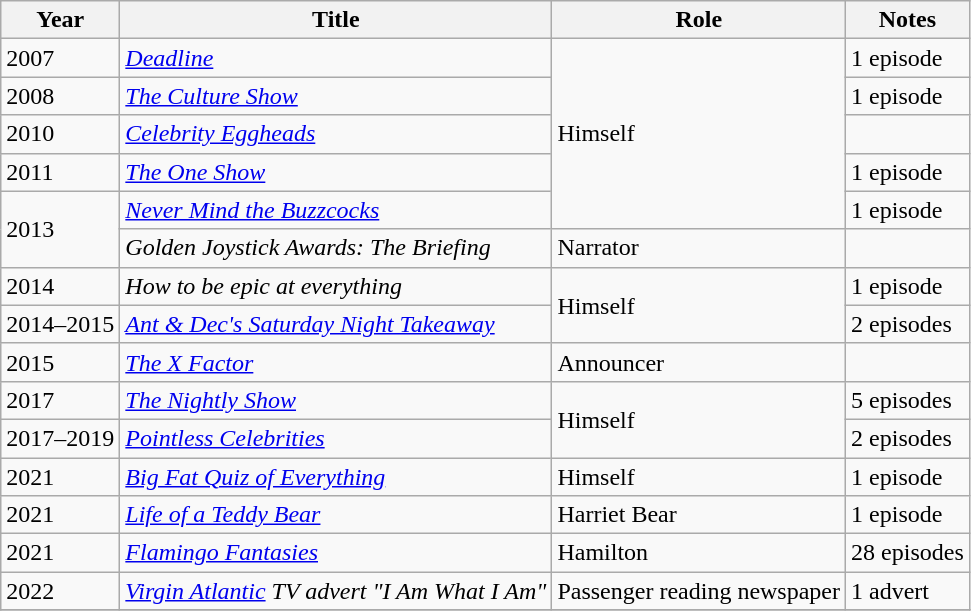<table class="wikitable sortable">
<tr>
<th>Year</th>
<th>Title</th>
<th>Role</th>
<th class="unsortable">Notes</th>
</tr>
<tr>
<td>2007</td>
<td><em><a href='#'>Deadline</a></em></td>
<td rowspan="5">Himself</td>
<td>1 episode</td>
</tr>
<tr>
<td>2008</td>
<td><em><a href='#'>The Culture Show</a></em></td>
<td>1 episode</td>
</tr>
<tr>
<td>2010</td>
<td><em><a href='#'>Celebrity Eggheads</a></em></td>
<td></td>
</tr>
<tr>
<td>2011</td>
<td><em><a href='#'>The One Show</a></em></td>
<td>1 episode</td>
</tr>
<tr>
<td rowspan="2">2013</td>
<td><em><a href='#'>Never Mind the Buzzcocks</a></em></td>
<td>1 episode</td>
</tr>
<tr>
<td><em>Golden Joystick Awards: The Briefing</em></td>
<td>Narrator</td>
<td></td>
</tr>
<tr>
<td>2014</td>
<td><em>How to be epic at everything</em></td>
<td rowspan="2">Himself</td>
<td>1 episode</td>
</tr>
<tr>
<td>2014–2015</td>
<td><em><a href='#'>Ant & Dec's Saturday Night Takeaway</a></em></td>
<td>2 episodes</td>
</tr>
<tr>
<td>2015</td>
<td><em><a href='#'>The X Factor</a></em></td>
<td>Announcer</td>
<td></td>
</tr>
<tr>
<td>2017</td>
<td><em><a href='#'>The Nightly Show</a></em></td>
<td rowspan="2">Himself</td>
<td>5 episodes</td>
</tr>
<tr>
<td>2017–2019</td>
<td><em><a href='#'>Pointless Celebrities</a></em></td>
<td>2 episodes</td>
</tr>
<tr>
<td>2021</td>
<td><em><a href='#'>Big Fat Quiz of Everything</a></em></td>
<td rowspan="1">Himself</td>
<td>1 episode</td>
</tr>
<tr>
<td>2021</td>
<td><em><a href='#'>Life of a Teddy Bear</a></em></td>
<td rowspan="1">Harriet Bear</td>
<td>1 episode</td>
</tr>
<tr>
<td>2021</td>
<td><em><a href='#'>Flamingo Fantasies</a></em></td>
<td rowspan="1">Hamilton</td>
<td>28 episodes</td>
</tr>
<tr>
<td>2022</td>
<td><em><a href='#'>Virgin Atlantic</a> TV advert "I Am What I Am"</em></td>
<td rowspan="1">Passenger reading newspaper</td>
<td>1 advert</td>
</tr>
<tr>
</tr>
</table>
